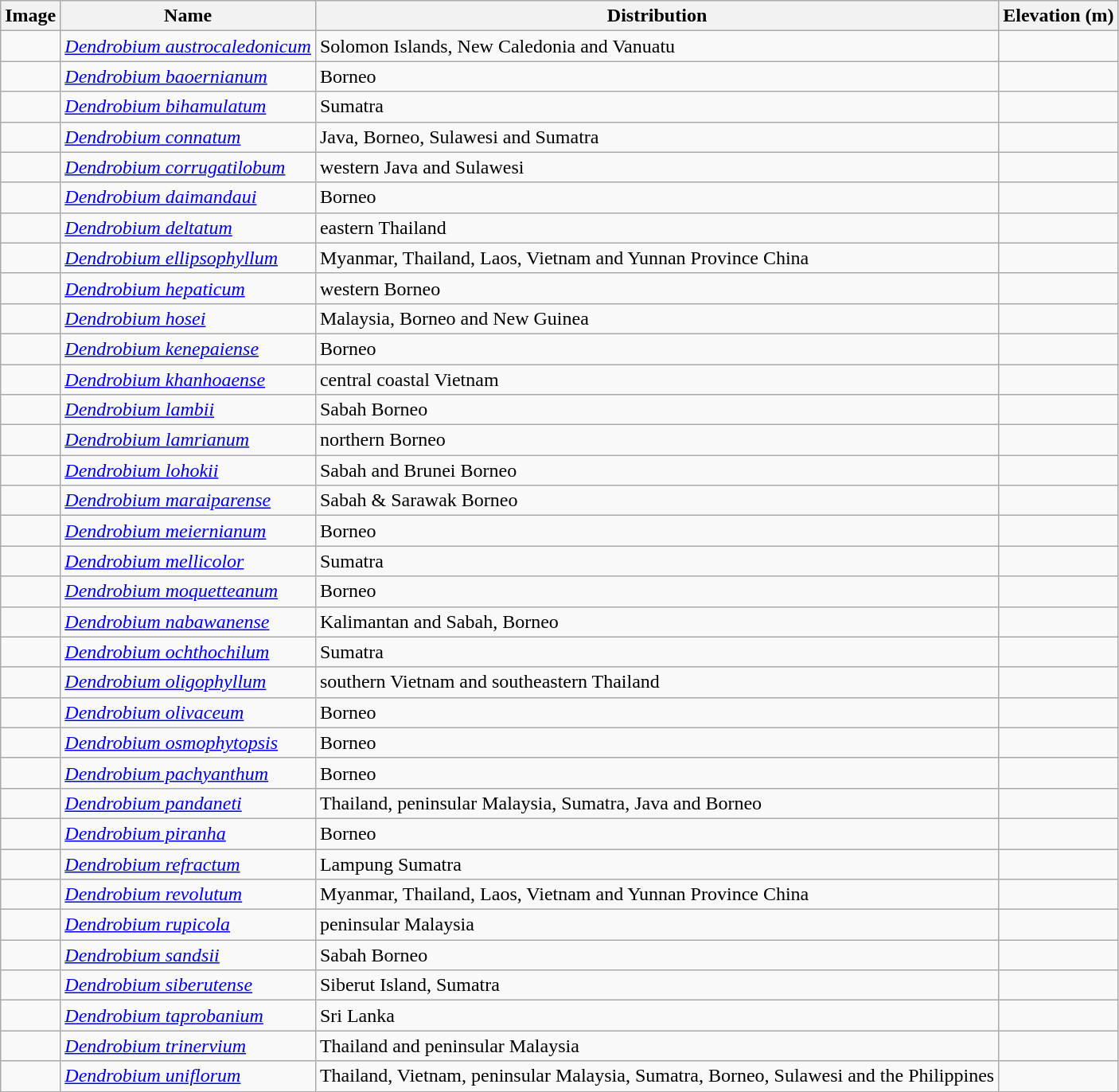<table class="wikitable collapsible">
<tr>
<th>Image</th>
<th>Name</th>
<th>Distribution</th>
<th>Elevation (m)</th>
</tr>
<tr>
<td></td>
<td><em><a href='#'>Dendrobium austrocaledonicum</a></em> </td>
<td>Solomon Islands, New Caledonia and Vanuatu</td>
<td></td>
</tr>
<tr>
<td></td>
<td><em><a href='#'>Dendrobium baoernianum</a></em> </td>
<td>Borneo</td>
<td></td>
</tr>
<tr>
<td></td>
<td><em><a href='#'>Dendrobium bihamulatum</a></em> </td>
<td>Sumatra</td>
<td></td>
</tr>
<tr>
<td></td>
<td><em><a href='#'>Dendrobium connatum</a></em> </td>
<td>Java, Borneo, Sulawesi and Sumatra</td>
<td></td>
</tr>
<tr>
<td></td>
<td><em><a href='#'>Dendrobium corrugatilobum</a></em> </td>
<td>western Java and Sulawesi</td>
<td></td>
</tr>
<tr>
<td></td>
<td><em><a href='#'>Dendrobium daimandaui</a></em> </td>
<td>Borneo</td>
<td></td>
</tr>
<tr>
<td></td>
<td><em><a href='#'>Dendrobium deltatum</a></em> </td>
<td>eastern Thailand</td>
<td></td>
</tr>
<tr>
<td></td>
<td><em><a href='#'>Dendrobium ellipsophyllum</a></em> </td>
<td>Myanmar, Thailand, Laos, Vietnam and Yunnan Province China</td>
<td></td>
</tr>
<tr>
<td></td>
<td><em><a href='#'>Dendrobium hepaticum</a></em> </td>
<td>western Borneo</td>
<td></td>
</tr>
<tr>
<td></td>
<td><em><a href='#'>Dendrobium hosei</a></em> </td>
<td>Malaysia, Borneo and New Guinea</td>
<td></td>
</tr>
<tr>
<td></td>
<td><em><a href='#'>Dendrobium kenepaiense</a></em> </td>
<td>Borneo</td>
<td></td>
</tr>
<tr>
<td></td>
<td><em><a href='#'>Dendrobium khanhoaense</a></em> </td>
<td>central coastal Vietnam</td>
<td></td>
</tr>
<tr>
<td></td>
<td><em><a href='#'>Dendrobium lambii</a></em> </td>
<td>Sabah Borneo</td>
<td></td>
</tr>
<tr>
<td></td>
<td><em><a href='#'>Dendrobium lamrianum</a></em> </td>
<td>northern Borneo</td>
<td></td>
</tr>
<tr>
<td></td>
<td><em><a href='#'>Dendrobium lohokii</a></em> </td>
<td>Sabah and Brunei Borneo</td>
<td></td>
</tr>
<tr>
<td></td>
<td><em><a href='#'>Dendrobium maraiparense</a></em> </td>
<td>Sabah & Sarawak Borneo</td>
<td></td>
</tr>
<tr>
<td></td>
<td><em><a href='#'>Dendrobium meiernianum</a></em> </td>
<td>Borneo</td>
<td></td>
</tr>
<tr>
<td></td>
<td><em><a href='#'>Dendrobium mellicolor</a></em> </td>
<td>Sumatra</td>
<td></td>
</tr>
<tr>
<td></td>
<td><em><a href='#'>Dendrobium moquetteanum</a></em> </td>
<td>Borneo</td>
<td></td>
</tr>
<tr>
<td></td>
<td><em><a href='#'>Dendrobium nabawanense</a></em> </td>
<td>Kalimantan and Sabah, Borneo</td>
<td></td>
</tr>
<tr>
<td></td>
<td><em><a href='#'>Dendrobium ochthochilum</a></em> </td>
<td>Sumatra</td>
<td></td>
</tr>
<tr>
<td></td>
<td><em><a href='#'>Dendrobium oligophyllum</a></em> </td>
<td>southern Vietnam and southeastern Thailand</td>
<td></td>
</tr>
<tr>
<td></td>
<td><em><a href='#'>Dendrobium olivaceum</a></em> </td>
<td>Borneo</td>
<td></td>
</tr>
<tr>
<td></td>
<td><em><a href='#'>Dendrobium osmophytopsis</a></em> </td>
<td>Borneo</td>
<td></td>
</tr>
<tr>
<td></td>
<td><em><a href='#'>Dendrobium pachyanthum</a></em> </td>
<td>Borneo</td>
<td></td>
</tr>
<tr>
<td></td>
<td><em><a href='#'>Dendrobium pandaneti</a></em> </td>
<td>Thailand, peninsular Malaysia, Sumatra, Java and Borneo</td>
<td></td>
</tr>
<tr>
<td></td>
<td><em><a href='#'>Dendrobium piranha</a></em> </td>
<td>Borneo</td>
<td></td>
</tr>
<tr>
<td></td>
<td><em><a href='#'>Dendrobium refractum</a></em> </td>
<td>Lampung Sumatra</td>
<td></td>
</tr>
<tr>
<td></td>
<td><em><a href='#'>Dendrobium revolutum</a></em> </td>
<td>Myanmar, Thailand, Laos, Vietnam and Yunnan Province China</td>
<td></td>
</tr>
<tr>
<td></td>
<td><em><a href='#'>Dendrobium rupicola</a></em> </td>
<td>peninsular Malaysia</td>
<td></td>
</tr>
<tr>
<td></td>
<td><em><a href='#'>Dendrobium sandsii</a></em> </td>
<td>Sabah Borneo</td>
<td></td>
</tr>
<tr>
<td></td>
<td><em><a href='#'>Dendrobium siberutense</a></em> </td>
<td>Siberut Island, Sumatra</td>
<td></td>
</tr>
<tr>
<td></td>
<td><em><a href='#'>Dendrobium taprobanium</a></em> </td>
<td>Sri Lanka</td>
<td></td>
</tr>
<tr>
<td></td>
<td><em><a href='#'>Dendrobium trinervium</a></em> </td>
<td>Thailand and peninsular Malaysia</td>
<td></td>
</tr>
<tr>
<td></td>
<td><em><a href='#'>Dendrobium uniflorum</a></em> </td>
<td>Thailand, Vietnam, peninsular Malaysia, Sumatra, Borneo, Sulawesi and the Philippines</td>
<td></td>
</tr>
<tr>
</tr>
</table>
